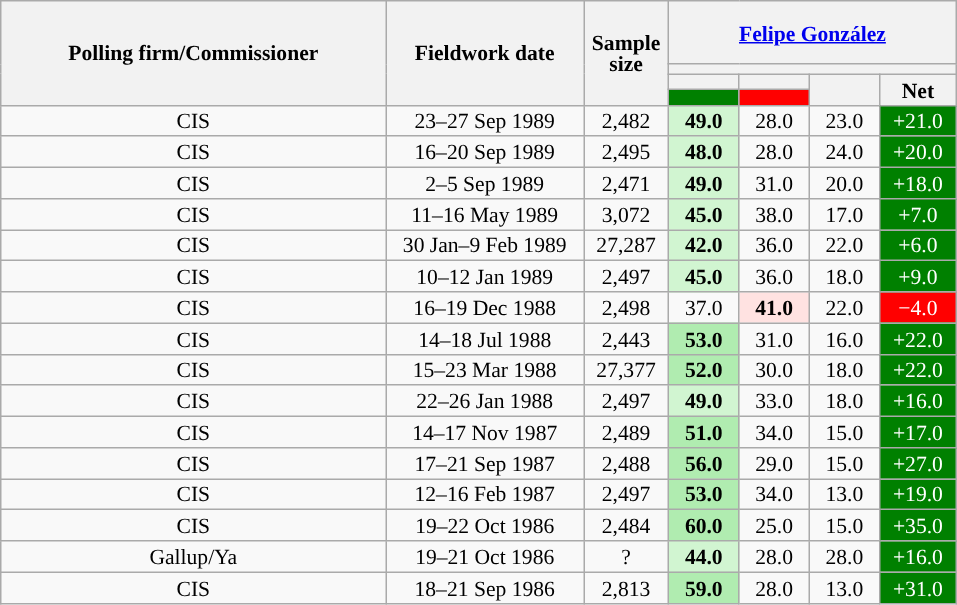<table class="wikitable collapsible collapsed" style="text-align:center; font-size:90%; line-height:14px;">
<tr style="height:42px;">
<th style="width:250px;" rowspan="4">Polling firm/Commissioner</th>
<th style="width:125px;" rowspan="4">Fieldwork date</th>
<th style="width:50px;" rowspan="4">Sample size</th>
<th style="width:185px;" colspan="4"><a href='#'>Felipe González</a><br></th>
</tr>
<tr>
<th colspan="4" style="background:"></th>
</tr>
<tr>
<th style="width:30px;"></th>
<th style="width:30px;"></th>
<th style="width:30px;" rowspan="2"></th>
<th style="width:30px;" rowspan="2">Net</th>
</tr>
<tr>
<th style="color:inherit;background:#008000;"></th>
<th style="color:inherit;background:#FF0000;"></th>
</tr>
<tr>
<td>CIS</td>
<td>23–27 Sep 1989</td>
<td>2,482</td>
<td style="background:#D1F5D1;"><strong>49.0</strong></td>
<td>28.0</td>
<td>23.0</td>
<td style="background:#008000; color:white;">+21.0</td>
</tr>
<tr>
<td>CIS</td>
<td>16–20 Sep 1989</td>
<td>2,495</td>
<td style="background:#D1F5D1;"><strong>48.0</strong></td>
<td>28.0</td>
<td>24.0</td>
<td style="background:#008000; color:white;">+20.0</td>
</tr>
<tr>
<td>CIS</td>
<td>2–5 Sep 1989</td>
<td>2,471</td>
<td style="background:#D1F5D1;"><strong>49.0</strong></td>
<td>31.0</td>
<td>20.0</td>
<td style="background:#008000; color:white;">+18.0</td>
</tr>
<tr>
<td>CIS</td>
<td>11–16 May 1989</td>
<td>3,072</td>
<td style="background:#D1F5D1;"><strong>45.0</strong></td>
<td>38.0</td>
<td>17.0</td>
<td style="background:#008000; color:white;">+7.0</td>
</tr>
<tr>
<td>CIS</td>
<td>30 Jan–9 Feb 1989</td>
<td>27,287</td>
<td style="background:#D1F5D1;"><strong>42.0</strong></td>
<td>36.0</td>
<td>22.0</td>
<td style="background:#008000; color:white;">+6.0</td>
</tr>
<tr>
<td>CIS</td>
<td>10–12 Jan 1989</td>
<td>2,497</td>
<td style="background:#D1F5D1;"><strong>45.0</strong></td>
<td>36.0</td>
<td>18.0</td>
<td style="background:#008000; color:white;">+9.0</td>
</tr>
<tr>
<td>CIS</td>
<td>16–19 Dec 1988</td>
<td>2,498</td>
<td>37.0</td>
<td style="background:#FFE2E1;"><strong>41.0</strong></td>
<td>22.0</td>
<td style="background:#FF0000; color:white;">−4.0</td>
</tr>
<tr>
<td>CIS</td>
<td>14–18 Jul 1988</td>
<td>2,443</td>
<td style="background:#B0ECB0;"><strong>53.0</strong></td>
<td>31.0</td>
<td>16.0</td>
<td style="background:#008000; color:white;">+22.0</td>
</tr>
<tr>
<td>CIS</td>
<td>15–23 Mar 1988</td>
<td>27,377</td>
<td style="background:#B0ECB0;"><strong>52.0</strong></td>
<td>30.0</td>
<td>18.0</td>
<td style="background:#008000; color:white;">+22.0</td>
</tr>
<tr>
<td>CIS</td>
<td>22–26 Jan 1988</td>
<td>2,497</td>
<td style="background:#D1F5D1;"><strong>49.0</strong></td>
<td>33.0</td>
<td>18.0</td>
<td style="background:#008000; color:white;">+16.0</td>
</tr>
<tr>
<td>CIS</td>
<td>14–17 Nov 1987</td>
<td>2,489</td>
<td style="background:#B0ECB0;"><strong>51.0</strong></td>
<td>34.0</td>
<td>15.0</td>
<td style="background:#008000; color:white;">+17.0</td>
</tr>
<tr>
<td>CIS</td>
<td>17–21 Sep 1987</td>
<td>2,488</td>
<td style="background:#B0ECB0;"><strong>56.0</strong></td>
<td>29.0</td>
<td>15.0</td>
<td style="background:#008000; color:white;">+27.0</td>
</tr>
<tr>
<td>CIS</td>
<td>12–16 Feb 1987</td>
<td>2,497</td>
<td style="background:#B0ECB0;"><strong>53.0</strong></td>
<td>34.0</td>
<td>13.0</td>
<td style="background:#008000; color:white;">+19.0</td>
</tr>
<tr>
<td>CIS</td>
<td>19–22 Oct 1986</td>
<td>2,484</td>
<td style="background:#B0ECB0;"><strong>60.0</strong></td>
<td>25.0</td>
<td>15.0</td>
<td style="background:#008000; color:white;">+35.0</td>
</tr>
<tr>
<td>Gallup/Ya</td>
<td>19–21 Oct 1986</td>
<td>?</td>
<td style="background:#D1F5D1;"><strong>44.0</strong></td>
<td>28.0</td>
<td>28.0</td>
<td style="background:#008000; color:white;">+16.0</td>
</tr>
<tr>
<td>CIS</td>
<td>18–21 Sep 1986</td>
<td>2,813</td>
<td style="background:#B0ECB0;"><strong>59.0</strong></td>
<td>28.0</td>
<td>13.0</td>
<td style="background:#008000; color:white;">+31.0</td>
</tr>
</table>
